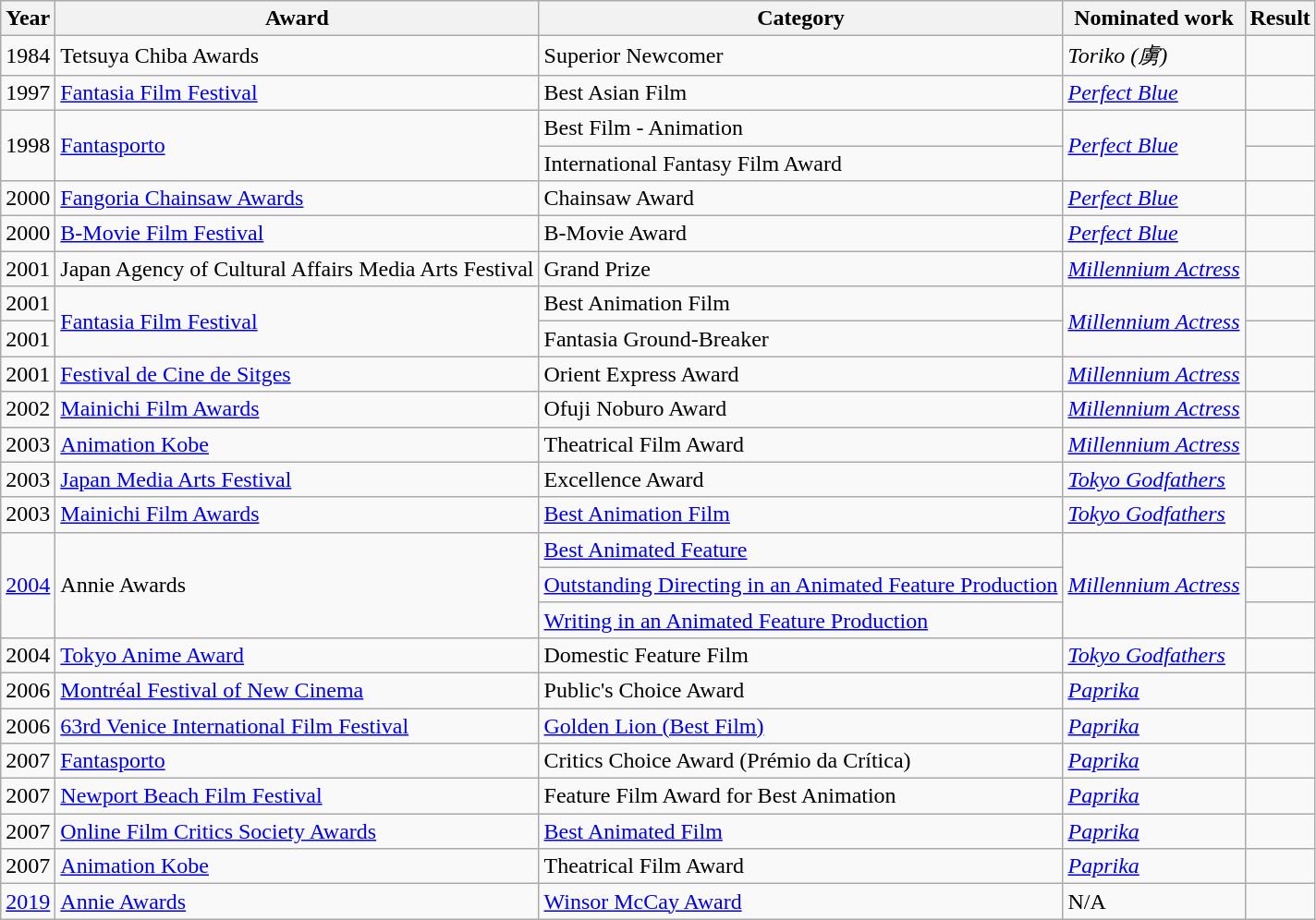<table class="wikitable">
<tr>
<th>Year</th>
<th>Award</th>
<th>Category</th>
<th>Nominated work</th>
<th>Result</th>
</tr>
<tr>
<td>1984</td>
<td>Tetsuya Chiba Awards</td>
<td>Superior Newcomer</td>
<td><em>Toriko (虜)</em></td>
<td></td>
</tr>
<tr>
<td>1997</td>
<td><a href='#'>Fantasia Film Festival</a></td>
<td>Best Asian Film</td>
<td><em><a href='#'>Perfect Blue</a></em></td>
<td></td>
</tr>
<tr>
<td rowspan="2">1998</td>
<td rowspan="2"><a href='#'>Fantasporto</a></td>
<td>Best Film - Animation</td>
<td rowspan="2"><em><a href='#'>Perfect Blue</a></em></td>
<td></td>
</tr>
<tr>
<td>International Fantasy Film Award</td>
<td></td>
</tr>
<tr>
<td>2000</td>
<td><a href='#'>Fangoria Chainsaw Awards</a></td>
<td>Chainsaw Award</td>
<td><em><a href='#'>Perfect Blue</a></em></td>
<td></td>
</tr>
<tr>
<td>2000</td>
<td><a href='#'>B-Movie Film Festival</a></td>
<td>B-Movie Award</td>
<td><em><a href='#'>Perfect Blue</a></em></td>
<td></td>
</tr>
<tr>
<td>2001</td>
<td>Japan Agency of Cultural Affairs Media Arts Festival</td>
<td>Grand Prize</td>
<td><em><a href='#'>Millennium Actress</a></em></td>
<td></td>
</tr>
<tr>
<td>2001</td>
<td rowspan="2"><a href='#'>Fantasia Film Festival</a></td>
<td>Best Animation Film</td>
<td rowspan="2"><em><a href='#'>Millennium Actress</a></em></td>
<td></td>
</tr>
<tr>
<td>2001</td>
<td>Fantasia Ground-Breaker</td>
<td></td>
</tr>
<tr>
<td>2001</td>
<td><a href='#'>Festival de Cine de Sitges</a></td>
<td>Orient Express Award</td>
<td><em><a href='#'>Millennium Actress</a></em></td>
<td></td>
</tr>
<tr>
<td>2002</td>
<td><a href='#'>Mainichi Film Awards</a></td>
<td>Ofuji Noburo Award</td>
<td><em><a href='#'>Millennium Actress</a></em></td>
<td></td>
</tr>
<tr>
<td>2003</td>
<td><a href='#'>Animation Kobe</a></td>
<td>Theatrical Film Award</td>
<td><em><a href='#'>Millennium Actress</a></em></td>
<td></td>
</tr>
<tr>
<td>2003</td>
<td><a href='#'>Japan Media Arts Festival</a></td>
<td>Excellence Award</td>
<td><em><a href='#'>Tokyo Godfathers</a></em></td>
<td></td>
</tr>
<tr>
<td>2003</td>
<td><a href='#'>Mainichi Film Awards</a></td>
<td><a href='#'>Best Animation Film</a></td>
<td><em><a href='#'>Tokyo Godfathers</a></em></td>
<td></td>
</tr>
<tr>
<td rowspan="3"><a href='#'>2004</a></td>
<td rowspan="3">Annie Awards</td>
<td><a href='#'>Best Animated Feature</a></td>
<td rowspan="3"><em><a href='#'>Millennium Actress</a></em></td>
<td></td>
</tr>
<tr>
<td><a href='#'>Outstanding Directing in an Animated Feature Production</a></td>
<td></td>
</tr>
<tr>
<td><a href='#'>Writing in an Animated Feature Production</a></td>
<td></td>
</tr>
<tr>
<td>2004</td>
<td><a href='#'>Tokyo Anime Award</a></td>
<td>Domestic Feature Film</td>
<td><em><a href='#'>Tokyo Godfathers</a></em></td>
<td></td>
</tr>
<tr>
<td>2006</td>
<td><a href='#'>Montréal Festival of New Cinema</a></td>
<td>Public's Choice Award</td>
<td><a href='#'><em>Paprika</em></a></td>
<td></td>
</tr>
<tr>
<td>2006</td>
<td><a href='#'>63rd Venice International Film Festival</a></td>
<td><a href='#'>Golden Lion (Best Film)</a></td>
<td><a href='#'><em>Paprika</em></a></td>
<td></td>
</tr>
<tr>
<td>2007</td>
<td><a href='#'>Fantasporto</a></td>
<td>Critics Choice Award (Prémio da Crítica)</td>
<td><a href='#'><em>Paprika</em></a></td>
<td></td>
</tr>
<tr>
<td>2007</td>
<td><a href='#'>Newport Beach Film Festival</a></td>
<td>Feature Film Award for Best Animation</td>
<td><a href='#'><em>Paprika</em></a></td>
<td></td>
</tr>
<tr>
<td>2007</td>
<td><a href='#'>Online Film Critics Society Awards</a></td>
<td><a href='#'>Best Animated Film</a></td>
<td><a href='#'><em>Paprika</em></a></td>
<td></td>
</tr>
<tr>
<td>2007</td>
<td><a href='#'>Animation Kobe</a></td>
<td>Theatrical Film Award</td>
<td><a href='#'><em>Paprika</em></a></td>
<td></td>
</tr>
<tr>
<td><a href='#'>2019</a></td>
<td><a href='#'>Annie Awards</a></td>
<td><a href='#'>Winsor McCay Award</a></td>
<td>N/A</td>
<td></td>
</tr>
</table>
